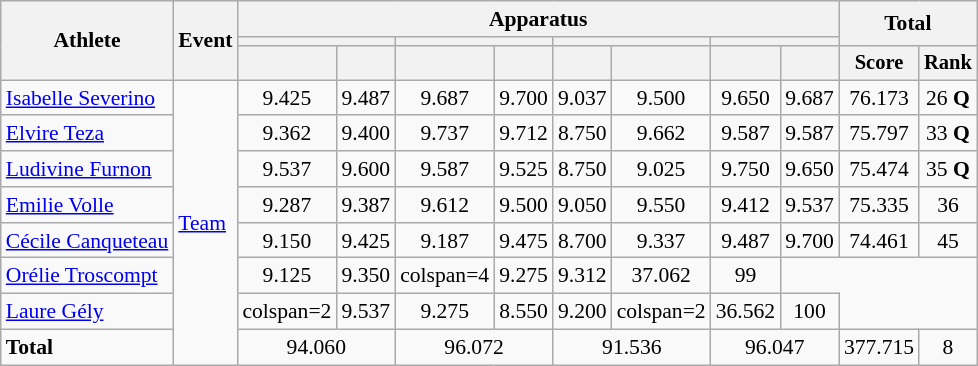<table class=wikitable style=font-size:90%;text-align:center>
<tr>
<th rowspan=3>Athlete</th>
<th rowspan=3>Event</th>
<th colspan=8>Apparatus</th>
<th colspan=2 rowspan=2>Total</th>
</tr>
<tr style=font-size:95%>
<th colspan=2></th>
<th colspan=2></th>
<th colspan=2></th>
<th colspan=2></th>
</tr>
<tr style=font-size:95%>
<th></th>
<th></th>
<th></th>
<th></th>
<th></th>
<th></th>
<th></th>
<th></th>
<th>Score</th>
<th>Rank</th>
</tr>
<tr>
<td align=left><a href='#'>Isabelle Severino</a></td>
<td align=left rowspan=8><a href='#'>Team</a></td>
<td>9.425</td>
<td>9.487</td>
<td>9.687</td>
<td>9.700</td>
<td>9.037</td>
<td>9.500</td>
<td>9.650</td>
<td>9.687</td>
<td>76.173</td>
<td>26 <strong>Q</strong></td>
</tr>
<tr>
<td align=left><a href='#'>Elvire Teza</a></td>
<td>9.362</td>
<td>9.400</td>
<td>9.737</td>
<td>9.712</td>
<td>8.750</td>
<td>9.662</td>
<td>9.587</td>
<td>9.587</td>
<td>75.797</td>
<td>33 <strong>Q</strong></td>
</tr>
<tr>
<td align=left><a href='#'>Ludivine Furnon</a></td>
<td>9.537</td>
<td>9.600</td>
<td>9.587</td>
<td>9.525</td>
<td>8.750</td>
<td>9.025</td>
<td>9.750</td>
<td>9.650</td>
<td>75.474</td>
<td>35 <strong>Q</strong></td>
</tr>
<tr>
<td align=left><a href='#'>Emilie Volle</a></td>
<td>9.287</td>
<td>9.387</td>
<td>9.612</td>
<td>9.500</td>
<td>9.050</td>
<td>9.550</td>
<td>9.412</td>
<td>9.537</td>
<td>75.335</td>
<td>36</td>
</tr>
<tr>
<td align=left><a href='#'>Cécile Canqueteau</a></td>
<td>9.150</td>
<td>9.425</td>
<td>9.187</td>
<td>9.475</td>
<td>8.700</td>
<td>9.337</td>
<td>9.487</td>
<td>9.700</td>
<td>74.461</td>
<td>45</td>
</tr>
<tr>
<td align=left><a href='#'>Orélie Troscompt</a></td>
<td>9.125</td>
<td>9.350</td>
<td>colspan=4 </td>
<td>9.275</td>
<td>9.312</td>
<td>37.062</td>
<td>99</td>
</tr>
<tr>
<td align=left><a href='#'>Laure Gély</a></td>
<td>colspan=2 </td>
<td>9.537</td>
<td>9.275</td>
<td>8.550</td>
<td>9.200</td>
<td>colspan=2 </td>
<td>36.562</td>
<td>100</td>
</tr>
<tr>
<td align=left><strong>Total</strong></td>
<td colspan=2>94.060</td>
<td colspan=2>96.072</td>
<td colspan=2>91.536</td>
<td colspan=2>96.047</td>
<td>377.715</td>
<td>8</td>
</tr>
</table>
